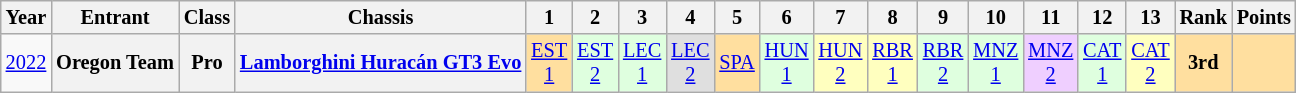<table class="wikitable" style="text-align:center; font-size:85%">
<tr>
<th>Year</th>
<th>Entrant</th>
<th>Class</th>
<th>Chassis</th>
<th>1</th>
<th>2</th>
<th>3</th>
<th>4</th>
<th>5</th>
<th>6</th>
<th>7</th>
<th>8</th>
<th>9</th>
<th>10</th>
<th>11</th>
<th>12</th>
<th>13</th>
<th>Rank</th>
<th>Points</th>
</tr>
<tr>
<td><a href='#'>2022</a></td>
<th nowrap>Oregon Team</th>
<th>Pro</th>
<th nowrap><a href='#'>Lamborghini Huracán GT3 Evo</a></th>
<td style="background:#FFDF9F;"><a href='#'>EST<br>1</a><br></td>
<td style="background:#DFFFDF;"><a href='#'>EST<br>2</a><br></td>
<td style="background:#DFFFDF;"><a href='#'>LEC<br>1</a><br></td>
<td style="background:#DFDFDF;"><a href='#'>LEC<br>2</a><br></td>
<td style="background:#FFDF9F;"><a href='#'>SPA</a><br></td>
<td style="background:#DFFFDF;"><a href='#'>HUN<br>1</a><br></td>
<td style="background:#FFFFBF;"><a href='#'>HUN<br>2</a><br></td>
<td style="background:#FFFFBF;"><a href='#'>RBR<br>1</a><br></td>
<td style="background:#DFFFDF;"><a href='#'>RBR<br>2</a><br></td>
<td style="background:#DFFFDF;"><a href='#'>MNZ<br>1</a><br></td>
<td style="background:#EFCFFF;"><a href='#'>MNZ<br>2</a><br></td>
<td style="background:#DFFFDF;"><a href='#'>CAT<br>1</a><br></td>
<td style="background:#FFFFBF;"><a href='#'>CAT<br>2</a><br></td>
<th style="background:#FFDF9F;">3rd</th>
<th style="background:#FFDF9F;"></th>
</tr>
</table>
